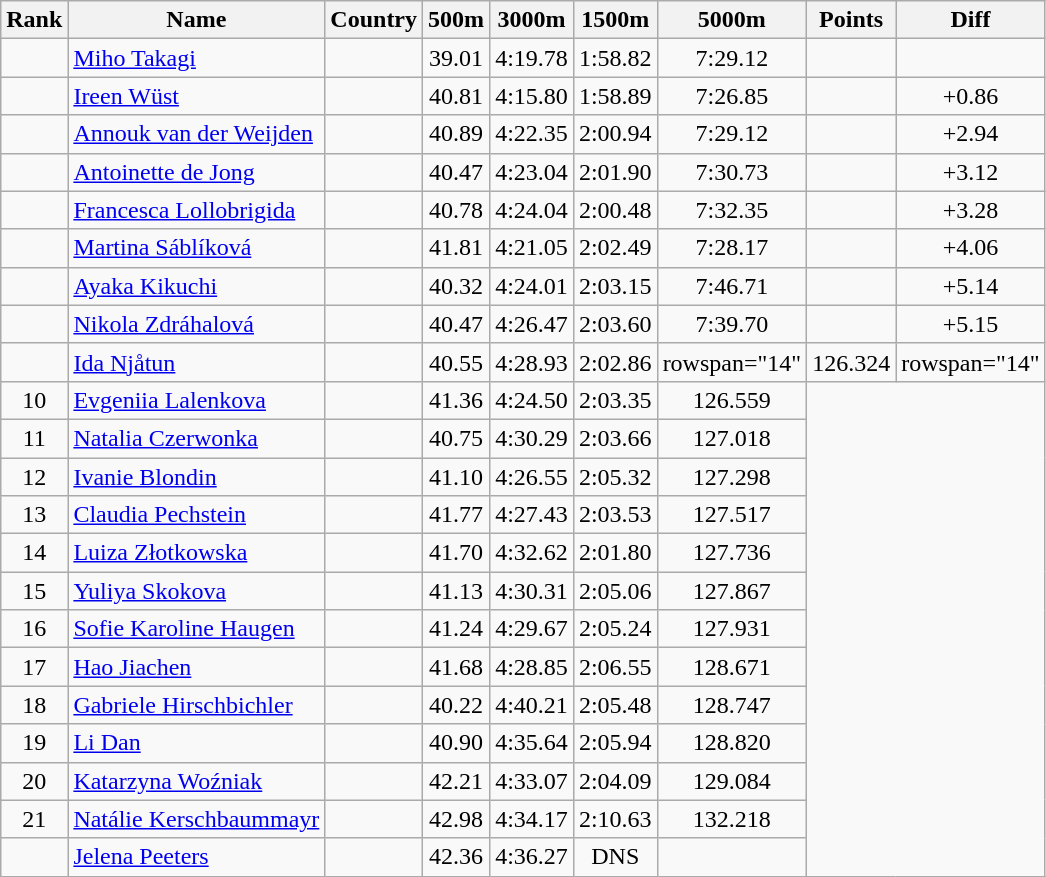<table class="wikitable sortable" style="text-align:center">
<tr>
<th>Rank</th>
<th>Name</th>
<th>Country</th>
<th>500m</th>
<th>3000m</th>
<th>1500m</th>
<th>5000m</th>
<th>Points</th>
<th>Diff</th>
</tr>
<tr>
<td></td>
<td style="text-align:left;"><a href='#'>Miho Takagi</a></td>
<td style="text-align:left;"></td>
<td>39.01</td>
<td>4:19.78</td>
<td>1:58.82</td>
<td>7:29.12</td>
<td></td>
<td></td>
</tr>
<tr>
<td></td>
<td style="text-align:left;"><a href='#'>Ireen Wüst</a></td>
<td style="text-align:left;"></td>
<td>40.81</td>
<td>4:15.80</td>
<td>1:58.89</td>
<td>7:26.85</td>
<td></td>
<td>+0.86</td>
</tr>
<tr>
<td></td>
<td style="text-align:left;"><a href='#'>Annouk van der Weijden</a></td>
<td style="text-align:left;"></td>
<td>40.89</td>
<td>4:22.35</td>
<td>2:00.94</td>
<td>7:29.12</td>
<td></td>
<td>+2.94</td>
</tr>
<tr>
<td></td>
<td style="text-align:left;"><a href='#'>Antoinette de Jong</a></td>
<td style="text-align:left;"></td>
<td>40.47</td>
<td>4:23.04</td>
<td>2:01.90</td>
<td>7:30.73</td>
<td></td>
<td>+3.12</td>
</tr>
<tr>
<td></td>
<td style="text-align:left;"><a href='#'>Francesca Lollobrigida</a></td>
<td style="text-align:left;"></td>
<td>40.78</td>
<td>4:24.04</td>
<td>2:00.48</td>
<td>7:32.35</td>
<td></td>
<td>+3.28</td>
</tr>
<tr>
<td></td>
<td style="text-align:left;"><a href='#'>Martina Sáblíková</a></td>
<td style="text-align:left;"></td>
<td>41.81</td>
<td>4:21.05</td>
<td>2:02.49</td>
<td>7:28.17</td>
<td></td>
<td>+4.06</td>
</tr>
<tr>
<td></td>
<td style="text-align:left;"><a href='#'>Ayaka Kikuchi</a></td>
<td style="text-align:left;"></td>
<td>40.32</td>
<td>4:24.01</td>
<td>2:03.15</td>
<td>7:46.71</td>
<td></td>
<td>+5.14</td>
</tr>
<tr>
<td></td>
<td style="text-align:left;"><a href='#'>Nikola Zdráhalová</a></td>
<td style="text-align:left;"></td>
<td>40.47</td>
<td>4:26.47</td>
<td>2:03.60</td>
<td>7:39.70</td>
<td></td>
<td>+5.15</td>
</tr>
<tr>
<td></td>
<td style="text-align:left;"><a href='#'>Ida Njåtun</a></td>
<td style="text-align:left;"></td>
<td>40.55</td>
<td>4:28.93</td>
<td>2:02.86</td>
<td>rowspan="14" </td>
<td>126.324</td>
<td>rowspan="14" </td>
</tr>
<tr>
<td>10</td>
<td style="text-align:left;"><a href='#'>Evgeniia Lalenkova</a></td>
<td style="text-align:left;"></td>
<td>41.36</td>
<td>4:24.50</td>
<td>2:03.35</td>
<td>126.559</td>
</tr>
<tr>
<td>11</td>
<td style="text-align:left;"><a href='#'>Natalia Czerwonka</a></td>
<td style="text-align:left;"></td>
<td>40.75</td>
<td>4:30.29</td>
<td>2:03.66</td>
<td>127.018</td>
</tr>
<tr>
<td>12</td>
<td style="text-align:left;"><a href='#'>Ivanie Blondin</a></td>
<td style="text-align:left;"></td>
<td>41.10</td>
<td>4:26.55</td>
<td>2:05.32</td>
<td>127.298</td>
</tr>
<tr>
<td>13</td>
<td style="text-align:left;"><a href='#'>Claudia Pechstein</a></td>
<td style="text-align:left;"></td>
<td>41.77</td>
<td>4:27.43</td>
<td>2:03.53</td>
<td>127.517</td>
</tr>
<tr>
<td>14</td>
<td style="text-align:left;"><a href='#'>Luiza Złotkowska</a></td>
<td style="text-align:left;"></td>
<td>41.70</td>
<td>4:32.62</td>
<td>2:01.80</td>
<td>127.736</td>
</tr>
<tr>
<td>15</td>
<td style="text-align:left;"><a href='#'>Yuliya Skokova</a></td>
<td style="text-align:left;"></td>
<td>41.13</td>
<td>4:30.31</td>
<td>2:05.06</td>
<td>127.867</td>
</tr>
<tr>
<td>16</td>
<td style="text-align:left;"><a href='#'>Sofie Karoline Haugen</a></td>
<td style="text-align:left;"></td>
<td>41.24</td>
<td>4:29.67</td>
<td>2:05.24</td>
<td>127.931</td>
</tr>
<tr>
<td>17</td>
<td style="text-align:left;"><a href='#'>Hao Jiachen</a></td>
<td style="text-align:left;"></td>
<td>41.68</td>
<td>4:28.85</td>
<td>2:06.55</td>
<td>128.671</td>
</tr>
<tr>
<td>18</td>
<td style="text-align:left;"><a href='#'>Gabriele Hirschbichler</a></td>
<td style="text-align:left;"></td>
<td>40.22</td>
<td>4:40.21</td>
<td>2:05.48</td>
<td>128.747</td>
</tr>
<tr>
<td>19</td>
<td style="text-align:left;"><a href='#'>Li Dan</a></td>
<td style="text-align:left;"></td>
<td>40.90</td>
<td>4:35.64</td>
<td>2:05.94</td>
<td>128.820</td>
</tr>
<tr>
<td>20</td>
<td style="text-align:left;"><a href='#'>Katarzyna Woźniak</a></td>
<td style="text-align:left;"></td>
<td>42.21</td>
<td>4:33.07</td>
<td>2:04.09</td>
<td>129.084</td>
</tr>
<tr>
<td>21</td>
<td style="text-align:left;"><a href='#'>Natálie Kerschbaummayr</a></td>
<td style="text-align:left;"></td>
<td>42.98</td>
<td>4:34.17</td>
<td>2:10.63</td>
<td>132.218</td>
</tr>
<tr>
<td></td>
<td style="text-align:left;"><a href='#'>Jelena Peeters</a></td>
<td style="text-align:left;"></td>
<td>42.36</td>
<td>4:36.27</td>
<td>DNS</td>
<td></td>
</tr>
</table>
